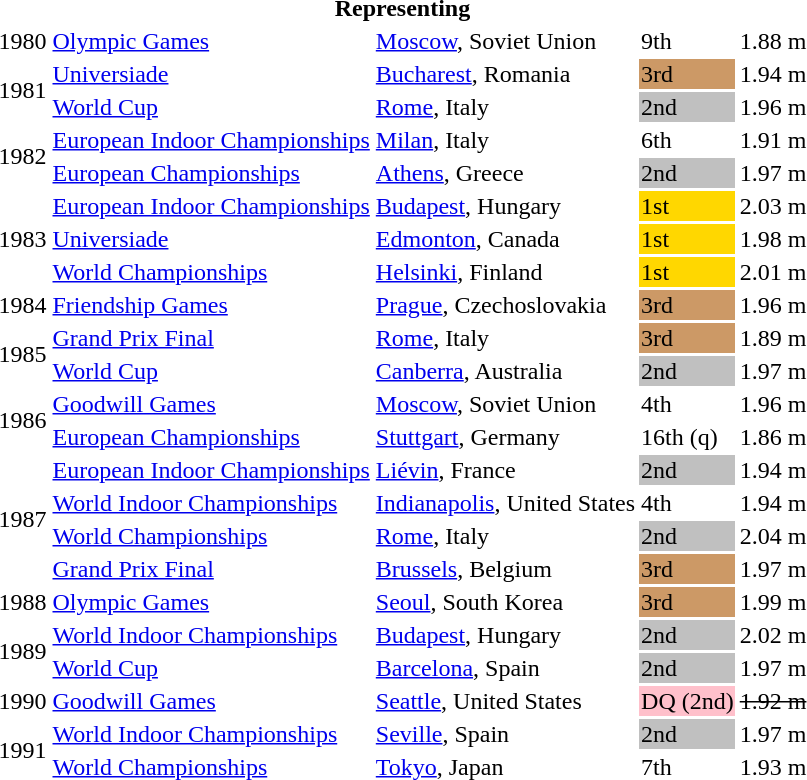<table>
<tr>
<th colspan=5>Representing </th>
</tr>
<tr>
<td>1980</td>
<td><a href='#'>Olympic Games</a></td>
<td><a href='#'>Moscow</a>, Soviet Union</td>
<td>9th</td>
<td>1.88 m</td>
</tr>
<tr>
<td rowspan=2>1981</td>
<td><a href='#'>Universiade</a></td>
<td><a href='#'>Bucharest</a>, Romania</td>
<td bgcolor=cc9966>3rd</td>
<td>1.94 m</td>
</tr>
<tr>
<td><a href='#'>World Cup</a></td>
<td><a href='#'>Rome</a>, Italy</td>
<td bgcolor=silver>2nd</td>
<td>1.96 m</td>
</tr>
<tr>
<td rowspan=2>1982</td>
<td><a href='#'>European Indoor Championships</a></td>
<td><a href='#'>Milan</a>, Italy</td>
<td>6th</td>
<td>1.91 m</td>
</tr>
<tr>
<td><a href='#'>European Championships</a></td>
<td><a href='#'>Athens</a>, Greece</td>
<td bgcolor=silver>2nd</td>
<td>1.97 m</td>
</tr>
<tr>
<td rowspan=3>1983</td>
<td><a href='#'>European Indoor Championships</a></td>
<td><a href='#'>Budapest</a>, Hungary</td>
<td bgcolor=gold>1st</td>
<td>2.03 m</td>
</tr>
<tr>
<td><a href='#'>Universiade</a></td>
<td><a href='#'>Edmonton</a>, Canada</td>
<td bgcolor=gold>1st</td>
<td>1.98 m</td>
</tr>
<tr>
<td><a href='#'>World Championships</a></td>
<td><a href='#'>Helsinki</a>, Finland</td>
<td bgcolor=gold>1st</td>
<td>2.01 m</td>
</tr>
<tr>
<td>1984</td>
<td><a href='#'>Friendship Games</a></td>
<td><a href='#'>Prague</a>, Czechoslovakia</td>
<td bgcolor=cc9966>3rd</td>
<td>1.96 m</td>
</tr>
<tr>
<td rowspan=2>1985</td>
<td><a href='#'>Grand Prix Final</a></td>
<td><a href='#'>Rome</a>, Italy</td>
<td bgcolor=cc9966>3rd</td>
<td>1.89 m</td>
</tr>
<tr>
<td><a href='#'>World Cup</a></td>
<td><a href='#'>Canberra</a>, Australia</td>
<td bgcolor=silver>2nd</td>
<td>1.97 m</td>
</tr>
<tr>
<td rowspan=2>1986</td>
<td><a href='#'>Goodwill Games</a></td>
<td><a href='#'>Moscow</a>, Soviet Union</td>
<td>4th</td>
<td>1.96 m</td>
</tr>
<tr>
<td><a href='#'>European Championships</a></td>
<td><a href='#'>Stuttgart</a>, Germany</td>
<td>16th (q)</td>
<td>1.86 m</td>
</tr>
<tr>
<td rowspan=4>1987</td>
<td><a href='#'>European Indoor Championships</a></td>
<td><a href='#'>Liévin</a>, France</td>
<td bgcolor=silver>2nd</td>
<td>1.94 m</td>
</tr>
<tr>
<td><a href='#'>World Indoor Championships</a></td>
<td><a href='#'>Indianapolis</a>, United States</td>
<td>4th</td>
<td>1.94 m</td>
</tr>
<tr>
<td><a href='#'>World Championships</a></td>
<td><a href='#'>Rome</a>, Italy</td>
<td bgcolor=silver>2nd</td>
<td>2.04 m</td>
</tr>
<tr>
<td><a href='#'>Grand Prix Final</a></td>
<td><a href='#'>Brussels</a>, Belgium</td>
<td bgcolor=cc9966>3rd</td>
<td>1.97 m</td>
</tr>
<tr>
<td>1988</td>
<td><a href='#'>Olympic Games</a></td>
<td><a href='#'>Seoul</a>, South Korea</td>
<td bgcolor=cc9966>3rd</td>
<td>1.99 m</td>
</tr>
<tr>
<td rowspan=2>1989</td>
<td><a href='#'>World Indoor Championships</a></td>
<td><a href='#'>Budapest</a>, Hungary</td>
<td bgcolor=silver>2nd</td>
<td>2.02 m</td>
</tr>
<tr>
<td><a href='#'>World Cup</a></td>
<td><a href='#'>Barcelona</a>, Spain</td>
<td bgcolor=silver>2nd</td>
<td>1.97 m</td>
</tr>
<tr>
<td>1990</td>
<td><a href='#'>Goodwill Games</a></td>
<td><a href='#'>Seattle</a>, United States</td>
<td bgcolor=pink>DQ (2nd)</td>
<td><s>1.92 m</s></td>
</tr>
<tr>
<td rowspan=2>1991</td>
<td><a href='#'>World Indoor Championships</a></td>
<td><a href='#'>Seville</a>, Spain</td>
<td bgcolor=silver>2nd</td>
<td>1.97 m</td>
</tr>
<tr>
<td><a href='#'>World Championships</a></td>
<td><a href='#'>Tokyo</a>, Japan</td>
<td>7th</td>
<td>1.93 m</td>
</tr>
</table>
